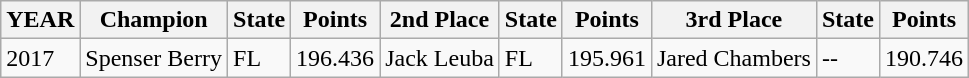<table class="wikitable sortable">
<tr>
<th>YEAR</th>
<th>Champion</th>
<th>State</th>
<th>Points</th>
<th>2nd Place</th>
<th>State</th>
<th>Points</th>
<th>3rd Place</th>
<th>State</th>
<th>Points</th>
</tr>
<tr>
<td>2017</td>
<td>Spenser Berry</td>
<td>FL</td>
<td>196.436</td>
<td>Jack Leuba</td>
<td>FL</td>
<td>195.961</td>
<td>Jared Chambers</td>
<td>--</td>
<td>190.746</td>
</tr>
</table>
